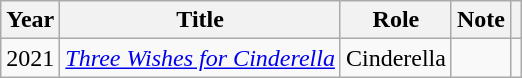<table class ="wikitable sortable">
<tr>
<th>Year</th>
<th>Title</th>
<th>Role</th>
<th>Note</th>
<th scope="col" class="unsortable"></th>
</tr>
<tr>
<td>2021</td>
<td><em><a href='#'>Three Wishes for Cinderella</a></em></td>
<td>Cinderella</td>
<td></td>
<td style="text-align:center;"></td>
</tr>
</table>
